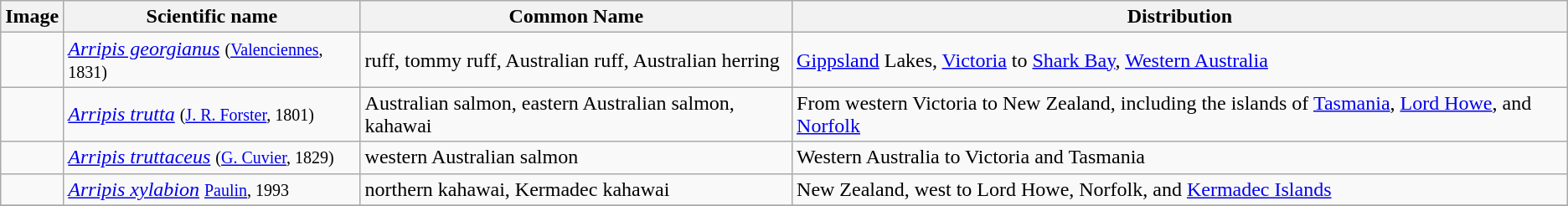<table class="wikitable">
<tr>
<th>Image</th>
<th>Scientific name</th>
<th>Common Name</th>
<th>Distribution</th>
</tr>
<tr>
<td></td>
<td><em><a href='#'>Arripis georgianus</a></em> <small>(<a href='#'>Valenciennes</a>, 1831)</small></td>
<td>ruff, tommy ruff, Australian ruff, Australian herring</td>
<td><a href='#'>Gippsland</a> Lakes, <a href='#'>Victoria</a> to <a href='#'>Shark Bay</a>, <a href='#'>Western Australia</a></td>
</tr>
<tr>
<td></td>
<td><em><a href='#'>Arripis trutta</a></em> <small>(<a href='#'>J. R. Forster</a>, 1801)</small></td>
<td>Australian salmon, eastern Australian salmon, kahawai</td>
<td>From western Victoria to New Zealand, including the islands of <a href='#'>Tasmania</a>, <a href='#'>Lord Howe</a>, and <a href='#'>Norfolk</a></td>
</tr>
<tr>
<td></td>
<td><em><a href='#'>Arripis truttaceus</a></em> <small>(<a href='#'>G. Cuvier</a>, 1829)</small></td>
<td>western Australian salmon</td>
<td>Western Australia to Victoria and Tasmania</td>
</tr>
<tr>
<td></td>
<td><em><a href='#'>Arripis xylabion</a></em> <small><a href='#'>Paulin</a>, 1993</small></td>
<td>northern kahawai, Kermadec kahawai</td>
<td>New Zealand, west to Lord Howe, Norfolk, and <a href='#'>Kermadec Islands</a></td>
</tr>
<tr>
</tr>
</table>
